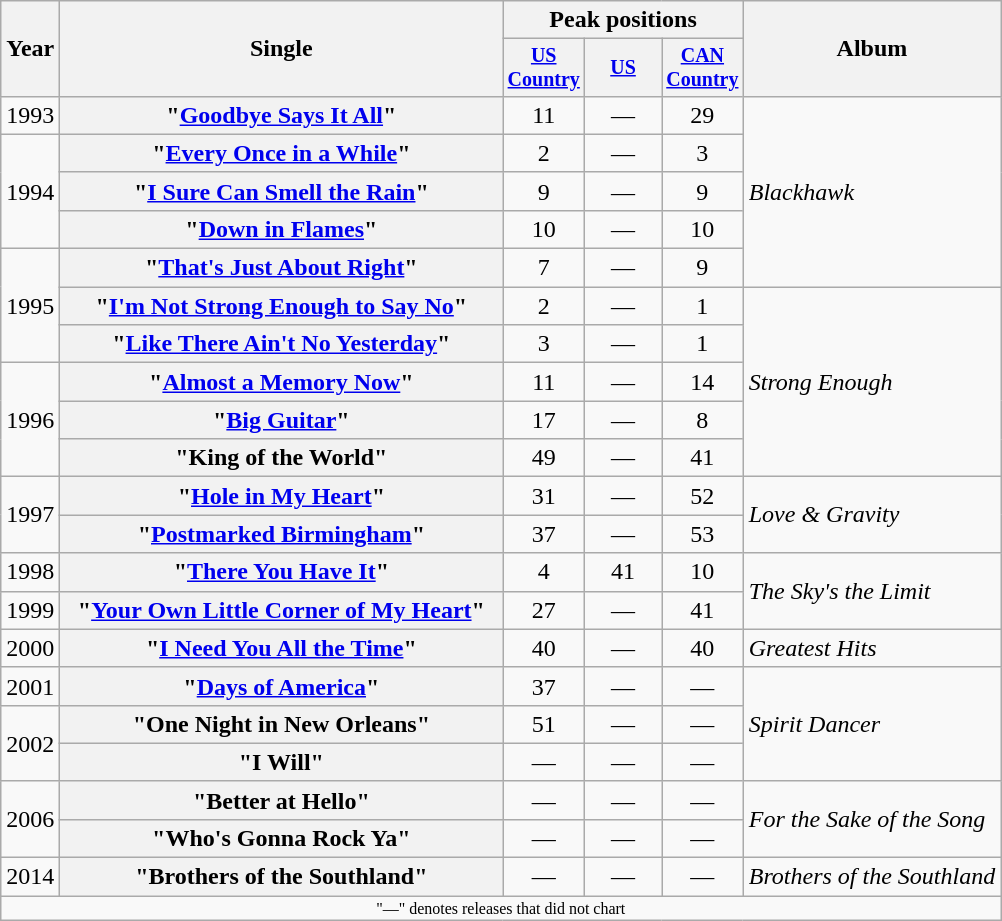<table class="wikitable plainrowheaders" style="text-align:center;">
<tr>
<th rowspan="2">Year</th>
<th rowspan="2" style="width:18em;">Single</th>
<th colspan="3">Peak positions</th>
<th rowspan="2">Album</th>
</tr>
<tr style="font-size:smaller;">
<th width="45"><a href='#'>US Country</a><br></th>
<th width="45"><a href='#'>US</a><br></th>
<th width="45"><a href='#'>CAN Country</a><br></th>
</tr>
<tr>
<td>1993</td>
<th scope="row">"<a href='#'>Goodbye Says It All</a>"</th>
<td>11</td>
<td>—</td>
<td>29</td>
<td align="left" rowspan="5"><em>Blackhawk</em></td>
</tr>
<tr>
<td rowspan="3">1994</td>
<th scope="row">"<a href='#'>Every Once in a While</a>"</th>
<td>2</td>
<td>—</td>
<td>3</td>
</tr>
<tr>
<th scope="row">"<a href='#'>I Sure Can Smell the Rain</a>"</th>
<td>9</td>
<td>—</td>
<td>9</td>
</tr>
<tr>
<th scope="row">"<a href='#'>Down in Flames</a>"</th>
<td>10</td>
<td>—</td>
<td>10</td>
</tr>
<tr>
<td rowspan="3">1995</td>
<th scope="row">"<a href='#'>That's Just About Right</a>"</th>
<td>7</td>
<td>—</td>
<td>9</td>
</tr>
<tr>
<th scope="row">"<a href='#'>I'm Not Strong Enough to Say No</a>"</th>
<td>2</td>
<td>—</td>
<td>1</td>
<td align="left" rowspan="5"><em>Strong Enough</em></td>
</tr>
<tr>
<th scope="row">"<a href='#'>Like There Ain't No Yesterday</a>"</th>
<td>3</td>
<td>—</td>
<td>1</td>
</tr>
<tr>
<td rowspan="3">1996</td>
<th scope="row">"<a href='#'>Almost a Memory Now</a>"</th>
<td>11</td>
<td>—</td>
<td>14</td>
</tr>
<tr>
<th scope="row">"<a href='#'>Big Guitar</a>"</th>
<td>17</td>
<td>—</td>
<td>8</td>
</tr>
<tr>
<th scope="row">"King of the World"</th>
<td>49</td>
<td>—</td>
<td>41</td>
</tr>
<tr>
<td rowspan="2">1997</td>
<th scope="row">"<a href='#'>Hole in My Heart</a>"</th>
<td>31</td>
<td>—</td>
<td>52</td>
<td align="left" rowspan="2"><em>Love & Gravity</em></td>
</tr>
<tr>
<th scope="row">"<a href='#'>Postmarked Birmingham</a>"</th>
<td>37</td>
<td>—</td>
<td>53</td>
</tr>
<tr>
<td>1998</td>
<th scope="row">"<a href='#'>There You Have It</a>"</th>
<td>4</td>
<td>41</td>
<td>10</td>
<td align="left" rowspan="2"><em>The Sky's the Limit</em></td>
</tr>
<tr>
<td>1999</td>
<th scope="row">"<a href='#'>Your Own Little Corner of My Heart</a>"</th>
<td>27</td>
<td>—</td>
<td>41</td>
</tr>
<tr>
<td>2000</td>
<th scope="row">"<a href='#'>I Need You All the Time</a>"</th>
<td>40</td>
<td>—</td>
<td>40</td>
<td align="left"><em>Greatest Hits</em></td>
</tr>
<tr>
<td>2001</td>
<th scope="row">"<a href='#'>Days of America</a>"</th>
<td>37</td>
<td>—</td>
<td>—</td>
<td align="left" rowspan="3"><em>Spirit Dancer</em></td>
</tr>
<tr>
<td rowspan="2">2002</td>
<th scope="row">"One Night in New Orleans"</th>
<td>51</td>
<td>—</td>
<td>—</td>
</tr>
<tr>
<th scope="row">"I Will"</th>
<td>—</td>
<td>—</td>
<td>—</td>
</tr>
<tr>
<td rowspan="2">2006</td>
<th scope="row">"Better at Hello"</th>
<td>—</td>
<td>—</td>
<td>—</td>
<td align="left" rowspan="2"><em>For the Sake of the Song</em> </td>
</tr>
<tr>
<th scope="row">"Who's Gonna Rock Ya"</th>
<td>—</td>
<td>—</td>
<td>—</td>
</tr>
<tr>
<td>2014</td>
<th scope="row">"Brothers of the Southland"</th>
<td>—</td>
<td>—</td>
<td>—</td>
<td align="left"><em>Brothers of the Southland</em></td>
</tr>
<tr>
<td colspan="6" style="font-size:8pt">"—" denotes releases that did not chart</td>
</tr>
</table>
